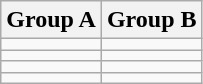<table class="wikitable">
<tr>
<th width=50%>Group A</th>
<th width=50%>Group B</th>
</tr>
<tr>
<td></td>
<td></td>
</tr>
<tr>
<td></td>
<td></td>
</tr>
<tr>
<td></td>
<td></td>
</tr>
<tr>
<td></td>
<td></td>
</tr>
</table>
